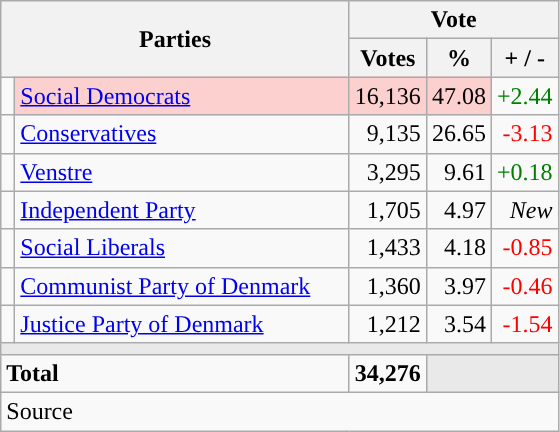<table class="wikitable" style="text-align:right;">
<tr>
<th style="text-align:centre;" rowspan="2" colspan="2" width="225">Parties</th>
<th colspan="3">Vote</th>
</tr>
<tr>
<th width="15">Votes</th>
<th width="15">%</th>
<th width="15">+ / -</th>
</tr>
<tr>
<td width="2" style="color:inherit;background:"></td>
<td bgcolor=#fbd0ce  align="left"><a href='#'>Social Democrats</a></td>
<td bgcolor=#fbd0ce>16,136</td>
<td bgcolor=#fbd0ce>47.08</td>
<td style=color:green;>+2.44</td>
</tr>
<tr>
<td width="2" style="color:inherit;background:"></td>
<td align="left"><a href='#'>Conservatives</a></td>
<td>9,135</td>
<td>26.65</td>
<td style=color:red;>-3.13</td>
</tr>
<tr>
<td width="2" style="color:inherit;background:"></td>
<td align="left"><a href='#'>Venstre</a></td>
<td>3,295</td>
<td>9.61</td>
<td style=color:green;>+0.18</td>
</tr>
<tr>
<td width="2" style="color:inherit;background:"></td>
<td align="left"><a href='#'>Independent Party</a></td>
<td>1,705</td>
<td>4.97</td>
<td><em>New</em></td>
</tr>
<tr>
<td width="2" style="color:inherit;background:"></td>
<td align="left"><a href='#'>Social Liberals</a></td>
<td>1,433</td>
<td>4.18</td>
<td style=color:red;>-0.85</td>
</tr>
<tr>
<td width="2" style="color:inherit;background:"></td>
<td align="left"><a href='#'>Communist Party of Denmark</a></td>
<td>1,360</td>
<td>3.97</td>
<td style=color:red;>-0.46</td>
</tr>
<tr>
<td width="2" style="color:inherit;background:"></td>
<td align="left"><a href='#'>Justice Party of Denmark</a></td>
<td>1,212</td>
<td>3.54</td>
<td style=color:red;>-1.54</td>
</tr>
<tr>
<td colspan="7" bgcolor="#E9E9E9"></td>
</tr>
<tr>
<td align="left" colspan="2"><strong>Total</strong></td>
<td><strong>34,276</strong></td>
<td bgcolor="#E9E9E9" colspan="2"></td>
</tr>
<tr>
<td align="left" colspan="6">Source</td>
</tr>
</table>
